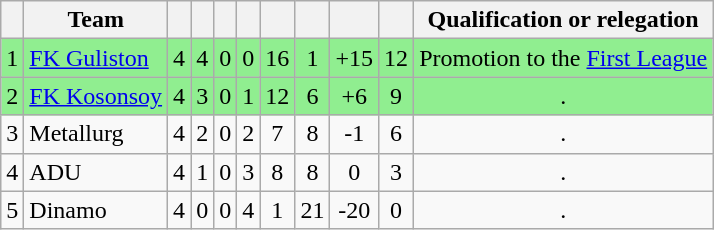<table class="wikitable sortable" style="text-align:center; font-size:100%;">
<tr>
<th></th>
<th>Team</th>
<th></th>
<th></th>
<th></th>
<th></th>
<th></th>
<th></th>
<th></th>
<th></th>
<th>Qualification or relegation</th>
</tr>
<tr align="center" bgcolor="#90EE90">
<td>1</td>
<td align="left"><a href='#'>FK Guliston</a></td>
<td>4</td>
<td>4</td>
<td>0</td>
<td>0</td>
<td>16</td>
<td>1</td>
<td>+15</td>
<td>12</td>
<td>Promotion to the <a href='#'>First League</a></td>
</tr>
<tr align="center" bgcolor="#90EE90">
<td>2</td>
<td align="left"><a href='#'>FK Kosonsoy</a></td>
<td>4</td>
<td>3</td>
<td>0</td>
<td>1</td>
<td>12</td>
<td>6</td>
<td>+6</td>
<td>9</td>
<td>.</td>
</tr>
<tr align="center" bgcolor="">
<td>3</td>
<td align="left">Metallurg</td>
<td>4</td>
<td>2</td>
<td>0</td>
<td>2</td>
<td>7</td>
<td>8</td>
<td>-1</td>
<td>6</td>
<td>.</td>
</tr>
<tr align="center" bgcolor="">
<td>4</td>
<td align="left">ADU</td>
<td>4</td>
<td>1</td>
<td>0</td>
<td>3</td>
<td>8</td>
<td>8</td>
<td>0</td>
<td>3</td>
<td>.</td>
</tr>
<tr align="center" bgcolor="">
<td>5</td>
<td align="left">Dinamo</td>
<td>4</td>
<td>0</td>
<td>0</td>
<td>4</td>
<td>1</td>
<td>21</td>
<td>-20</td>
<td>0</td>
<td>.</td>
</tr>
</table>
